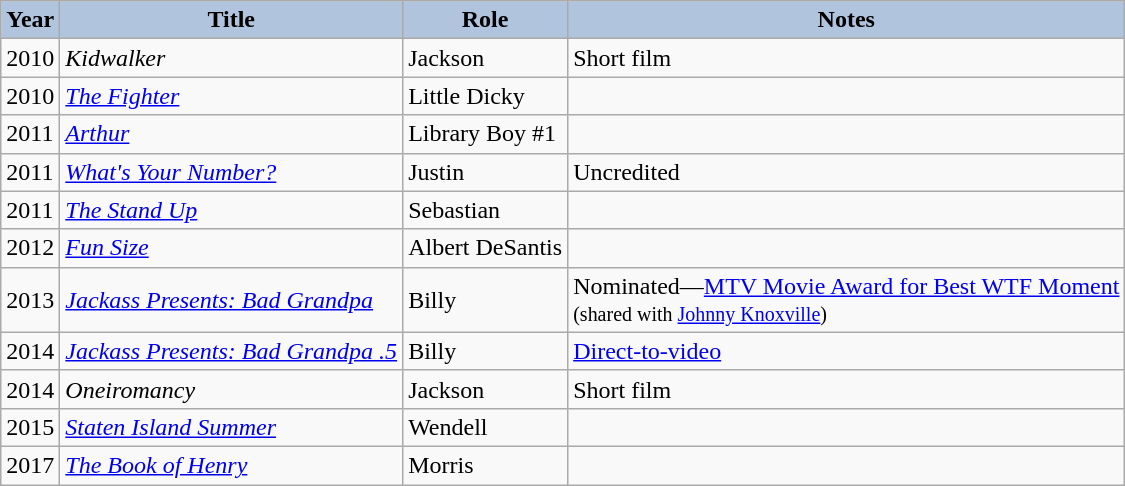<table class="wikitable">
<tr>
<th style="background:#B0C4DE;">Year</th>
<th style="background:#B0C4DE;">Title</th>
<th style="background:#B0C4DE;">Role</th>
<th style="background:#B0C4DE;">Notes</th>
</tr>
<tr>
<td>2010</td>
<td><em>Kidwalker</em></td>
<td>Jackson</td>
<td>Short film</td>
</tr>
<tr>
<td>2010</td>
<td><em><a href='#'>The Fighter</a></em></td>
<td>Little Dicky</td>
<td></td>
</tr>
<tr>
<td>2011</td>
<td><em><a href='#'>Arthur</a></em></td>
<td>Library Boy #1</td>
<td></td>
</tr>
<tr>
<td>2011</td>
<td><em><a href='#'>What's Your Number?</a></em></td>
<td>Justin</td>
<td>Uncredited</td>
</tr>
<tr>
<td>2011</td>
<td><em><a href='#'>The Stand Up</a></em></td>
<td>Sebastian</td>
<td></td>
</tr>
<tr>
<td>2012</td>
<td><em><a href='#'>Fun Size</a></em></td>
<td>Albert DeSantis</td>
<td></td>
</tr>
<tr>
<td>2013</td>
<td><em><a href='#'>Jackass Presents: Bad Grandpa</a></em></td>
<td>Billy</td>
<td>Nominated—<a href='#'>MTV Movie Award for Best WTF Moment</a><br><small>(shared with <a href='#'>Johnny Knoxville</a>)</small></td>
</tr>
<tr>
<td>2014</td>
<td><em><a href='#'>Jackass Presents: Bad Grandpa .5</a></em></td>
<td>Billy</td>
<td><a href='#'>Direct-to-video</a></td>
</tr>
<tr>
<td>2014</td>
<td><em>Oneiromancy</em></td>
<td>Jackson</td>
<td>Short film</td>
</tr>
<tr>
<td>2015</td>
<td><em><a href='#'>Staten Island Summer</a></em></td>
<td>Wendell</td>
<td></td>
</tr>
<tr>
<td>2017</td>
<td><em><a href='#'>The Book of Henry</a></em></td>
<td>Morris</td>
<td></td>
</tr>
</table>
